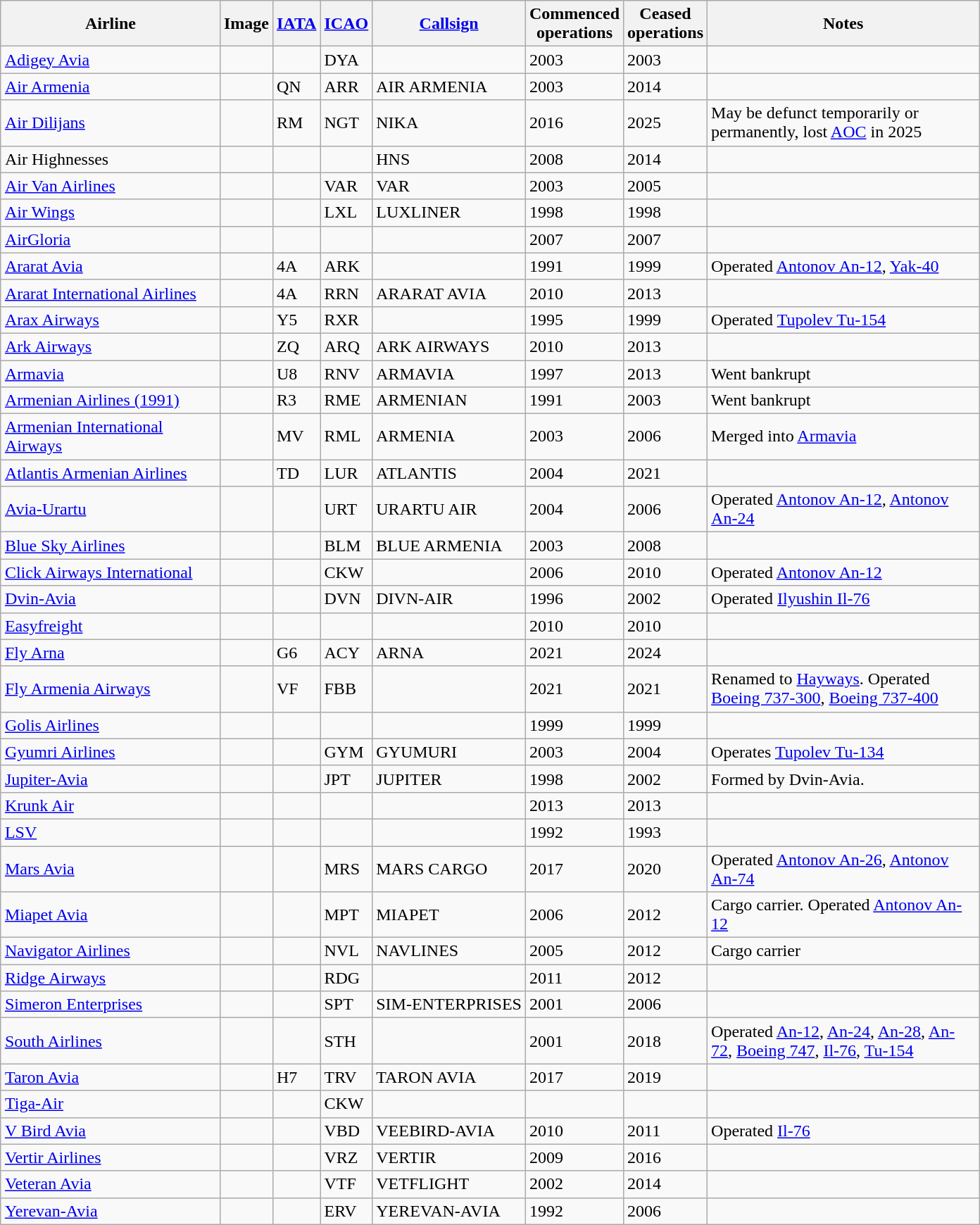<table class="wikitable sortable" style="border-collapse:collapse; margin:auto;" border="1" cellpadding="3">
<tr valign="middle">
<th style="width:200px;">Airline</th>
<th>Image</th>
<th><a href='#'>IATA</a></th>
<th><a href='#'>ICAO</a></th>
<th><a href='#'>Callsign</a></th>
<th>Commenced<br>operations</th>
<th>Ceased<br>operations</th>
<th style="width:250px;">Notes</th>
</tr>
<tr>
<td><a href='#'>Adigey Avia</a></td>
<td></td>
<td></td>
<td>DYA</td>
<td></td>
<td>2003</td>
<td>2003</td>
<td></td>
</tr>
<tr>
<td><a href='#'>Air Armenia</a></td>
<td></td>
<td>QN</td>
<td>ARR</td>
<td>AIR ARMENIA</td>
<td>2003</td>
<td>2014</td>
<td></td>
</tr>
<tr>
<td><a href='#'>Air Dilijans</a></td>
<td></td>
<td>RM</td>
<td>NGT</td>
<td>NIKA</td>
<td>2016</td>
<td>2025</td>
<td>May be defunct temporarily or permanently, lost <a href='#'>AOC</a> in 2025</td>
</tr>
<tr>
<td>Air Highnesses</td>
<td></td>
<td></td>
<td></td>
<td>HNS</td>
<td>2008</td>
<td>2014</td>
<td></td>
</tr>
<tr>
<td><a href='#'>Air Van Airlines</a></td>
<td></td>
<td></td>
<td>VAR</td>
<td>VAR</td>
<td>2003</td>
<td>2005</td>
<td></td>
</tr>
<tr>
<td><a href='#'>Air Wings</a></td>
<td></td>
<td></td>
<td>LXL</td>
<td>LUXLINER</td>
<td>1998</td>
<td>1998</td>
<td></td>
</tr>
<tr>
<td><a href='#'>AirGloria</a></td>
<td></td>
<td></td>
<td></td>
<td></td>
<td>2007</td>
<td>2007</td>
<td></td>
</tr>
<tr>
<td><a href='#'>Ararat Avia</a></td>
<td></td>
<td>4A</td>
<td>ARK</td>
<td></td>
<td>1991</td>
<td>1999</td>
<td>Operated <a href='#'>Antonov An-12</a>, <a href='#'>Yak-40</a></td>
</tr>
<tr>
<td><a href='#'>Ararat International Airlines</a></td>
<td></td>
<td>4A</td>
<td>RRN</td>
<td>ARARAT AVIA</td>
<td>2010</td>
<td>2013</td>
<td></td>
</tr>
<tr>
<td><a href='#'>Arax Airways</a></td>
<td></td>
<td>Y5</td>
<td>RXR</td>
<td></td>
<td>1995</td>
<td>1999</td>
<td>Operated <a href='#'>Tupolev Tu-154</a></td>
</tr>
<tr>
<td><a href='#'>Ark Airways</a></td>
<td></td>
<td>ZQ</td>
<td>ARQ</td>
<td>ARK AIRWAYS</td>
<td>2010</td>
<td>2013</td>
<td></td>
</tr>
<tr>
<td><a href='#'>Armavia</a></td>
<td></td>
<td>U8</td>
<td>RNV</td>
<td>ARMAVIA</td>
<td>1997</td>
<td>2013</td>
<td>Went bankrupt</td>
</tr>
<tr>
<td><a href='#'>Armenian Airlines (1991)</a></td>
<td></td>
<td>R3</td>
<td>RME</td>
<td>ARMENIAN</td>
<td>1991</td>
<td>2003</td>
<td>Went bankrupt</td>
</tr>
<tr>
<td><a href='#'>Armenian International Airways</a></td>
<td></td>
<td>MV</td>
<td>RML</td>
<td>ARMENIA</td>
<td>2003</td>
<td>2006</td>
<td>Merged into <a href='#'>Armavia</a></td>
</tr>
<tr>
<td><a href='#'>Atlantis Armenian Airlines</a></td>
<td></td>
<td>TD</td>
<td>LUR</td>
<td>ATLANTIS</td>
<td>2004</td>
<td>2021</td>
<td></td>
</tr>
<tr>
<td><a href='#'>Avia-Urartu</a></td>
<td></td>
<td></td>
<td>URT</td>
<td>URARTU AIR</td>
<td>2004</td>
<td>2006</td>
<td>Operated <a href='#'>Antonov An-12</a>, <a href='#'>Antonov An-24</a></td>
</tr>
<tr>
<td><a href='#'>Blue Sky Airlines</a></td>
<td></td>
<td></td>
<td>BLM</td>
<td>BLUE ARMENIA</td>
<td>2003</td>
<td>2008</td>
<td></td>
</tr>
<tr>
<td><a href='#'>Click Airways International</a></td>
<td></td>
<td></td>
<td>CKW</td>
<td></td>
<td>2006</td>
<td>2010</td>
<td>Operated <a href='#'>Antonov An-12</a></td>
</tr>
<tr>
<td><a href='#'>Dvin-Avia</a></td>
<td></td>
<td></td>
<td>DVN</td>
<td>DIVN-AIR</td>
<td>1996</td>
<td>2002</td>
<td>Operated <a href='#'>Ilyushin Il-76</a></td>
</tr>
<tr>
<td><a href='#'>Easyfreight</a></td>
<td></td>
<td></td>
<td></td>
<td></td>
<td>2010</td>
<td>2010</td>
<td></td>
</tr>
<tr>
<td><a href='#'>Fly Arna</a></td>
<td></td>
<td>G6</td>
<td>ACY</td>
<td>ARNA</td>
<td>2021</td>
<td>2024</td>
<td></td>
</tr>
<tr>
<td><a href='#'>Fly Armenia Airways </a></td>
<td></td>
<td>VF</td>
<td>FBB</td>
<td></td>
<td>2021</td>
<td>2021</td>
<td>Renamed to <a href='#'>Hayways</a>. Operated <a href='#'>Boeing 737-300</a>, <a href='#'>Boeing 737-400</a></td>
</tr>
<tr>
<td><a href='#'>Golis Airlines</a></td>
<td></td>
<td></td>
<td></td>
<td></td>
<td>1999</td>
<td>1999</td>
<td></td>
</tr>
<tr>
<td><a href='#'>Gyumri Airlines</a></td>
<td></td>
<td></td>
<td>GYM</td>
<td>GYUMURI</td>
<td>2003</td>
<td>2004</td>
<td>Operates <a href='#'>Tupolev Tu-134</a></td>
</tr>
<tr>
<td><a href='#'>Jupiter-Avia</a></td>
<td></td>
<td></td>
<td>JPT</td>
<td>JUPITER</td>
<td>1998</td>
<td>2002</td>
<td>Formed by Dvin-Avia.</td>
</tr>
<tr>
<td><a href='#'>Krunk Air</a></td>
<td></td>
<td></td>
<td></td>
<td></td>
<td>2013</td>
<td>2013</td>
<td></td>
</tr>
<tr>
<td><a href='#'>LSV</a></td>
<td></td>
<td></td>
<td></td>
<td></td>
<td>1992</td>
<td>1993</td>
<td></td>
</tr>
<tr>
<td><a href='#'>Mars Avia</a></td>
<td></td>
<td></td>
<td>MRS</td>
<td>MARS CARGO</td>
<td>2017</td>
<td>2020</td>
<td>Operated <a href='#'>Antonov An-26</a>, <a href='#'>Antonov An-74</a></td>
</tr>
<tr>
<td><a href='#'>Miapet Avia</a></td>
<td></td>
<td></td>
<td>MPT</td>
<td>MIAPET</td>
<td>2006</td>
<td>2012</td>
<td>Cargo carrier. Operated <a href='#'>Antonov An-12</a></td>
</tr>
<tr>
<td><a href='#'>Navigator Airlines</a></td>
<td></td>
<td></td>
<td>NVL</td>
<td>NAVLINES</td>
<td>2005</td>
<td>2012</td>
<td>Cargo carrier</td>
</tr>
<tr>
<td><a href='#'>Ridge Airways</a></td>
<td></td>
<td></td>
<td>RDG</td>
<td></td>
<td>2011</td>
<td>2012</td>
<td></td>
</tr>
<tr>
<td><a href='#'>Simeron Enterprises</a></td>
<td></td>
<td></td>
<td>SPT</td>
<td>SIM-ENTERPRISES</td>
<td>2001</td>
<td>2006</td>
<td></td>
</tr>
<tr>
<td><a href='#'>South Airlines</a></td>
<td></td>
<td></td>
<td>STH</td>
<td></td>
<td>2001</td>
<td>2018</td>
<td>Operated <a href='#'>An-12</a>, <a href='#'>An-24</a>, <a href='#'>An-28</a>, <a href='#'>An-72</a>, <a href='#'>Boeing 747</a>, <a href='#'>Il-76</a>, <a href='#'>Tu-154</a></td>
</tr>
<tr>
<td><a href='#'>Taron Avia</a></td>
<td></td>
<td>H7</td>
<td>TRV</td>
<td>TARON AVIA</td>
<td>2017</td>
<td>2019</td>
<td></td>
</tr>
<tr>
<td><a href='#'>Tiga-Air</a></td>
<td></td>
<td></td>
<td>CKW</td>
<td></td>
<td></td>
<td></td>
<td></td>
</tr>
<tr>
<td><a href='#'>V Bird Avia</a></td>
<td></td>
<td></td>
<td>VBD</td>
<td>VEEBIRD-AVIA</td>
<td>2010</td>
<td>2011</td>
<td>Operated <a href='#'>Il-76</a></td>
</tr>
<tr>
<td><a href='#'>Vertir Airlines</a></td>
<td></td>
<td></td>
<td>VRZ</td>
<td>VERTIR</td>
<td>2009</td>
<td>2016</td>
<td></td>
</tr>
<tr>
<td><a href='#'>Veteran Avia</a></td>
<td></td>
<td></td>
<td>VTF</td>
<td>VETFLIGHT</td>
<td>2002</td>
<td>2014</td>
<td></td>
</tr>
<tr>
<td><a href='#'>Yerevan-Avia</a></td>
<td></td>
<td></td>
<td>ERV</td>
<td>YEREVAN-AVIA</td>
<td>1992</td>
<td>2006</td>
<td></td>
</tr>
</table>
